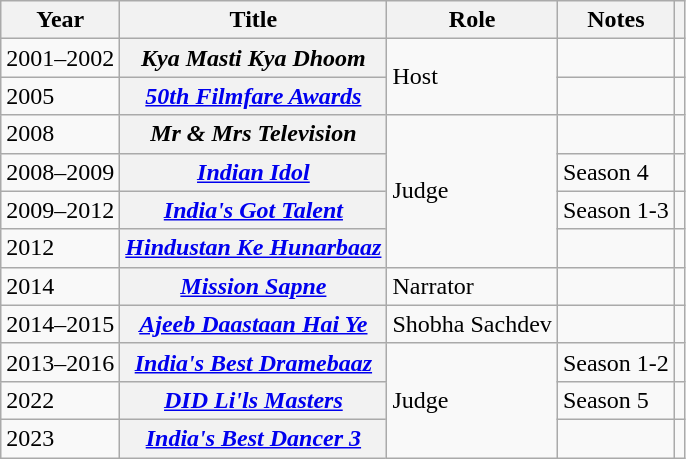<table class="wikitable sortable plainrowheaders">
<tr>
<th scope="col">Year</th>
<th scope="col">Title</th>
<th scope="col">Role</th>
<th scope="col" class="unsortable">Notes</th>
<th scope="col" class="unsortable"></th>
</tr>
<tr>
<td>2001–2002</td>
<th scope= "row"><em>Kya Masti Kya Dhoom</em></th>
<td rowspan="2">Host</td>
<td></td>
<td style="text-align: center;"></td>
</tr>
<tr>
<td>2005</td>
<th scope= "row"><em><a href='#'>50th Filmfare Awards</a></em></th>
<td></td>
<td style="text-align: center;"></td>
</tr>
<tr>
<td>2008</td>
<th scope= "row"><em>Mr & Mrs Television</em></th>
<td rowspan="4">Judge</td>
<td></td>
<td style="text-align: center;"></td>
</tr>
<tr>
<td>2008–2009</td>
<th scope= "row"><a href='#'><em>Indian Idol</em></a></th>
<td>Season 4</td>
<td style="text-align: center;"></td>
</tr>
<tr>
<td>2009–2012</td>
<th scope= "row"><em><a href='#'>India's Got Talent</a></em></th>
<td>Season 1-3</td>
<td style="text-align: center;"></td>
</tr>
<tr>
<td>2012</td>
<th scope= "row"><em><a href='#'>Hindustan Ke Hunarbaaz</a></em></th>
<td></td>
<td style="text-align: center;"></td>
</tr>
<tr>
<td>2014</td>
<th scope= "row"><em><a href='#'>Mission Sapne</a></em></th>
<td>Narrator</td>
<td></td>
<td style="text-align: center;"></td>
</tr>
<tr>
<td>2014–2015</td>
<th scope= "row"><em><a href='#'>Ajeeb Daastaan Hai Ye</a></em></th>
<td>Shobha Sachdev</td>
<td></td>
<td style="text-align: center;"></td>
</tr>
<tr>
<td>2013–2016</td>
<th scope= "row"><em><a href='#'>India's Best Dramebaaz</a></em></th>
<td rowspan="3">Judge</td>
<td>Season 1-2</td>
<td style="text-align: center;"></td>
</tr>
<tr>
<td>2022</td>
<th scope= "row"><em><a href='#'>DID Li'ls Masters</a></em></th>
<td>Season 5</td>
<td style="text-align: center;"></td>
</tr>
<tr>
<td>2023</td>
<th scope= "row"><em><a href='#'>India's Best Dancer 3</a></em></th>
<td></td>
<td style="text-align: center;"></td>
</tr>
</table>
